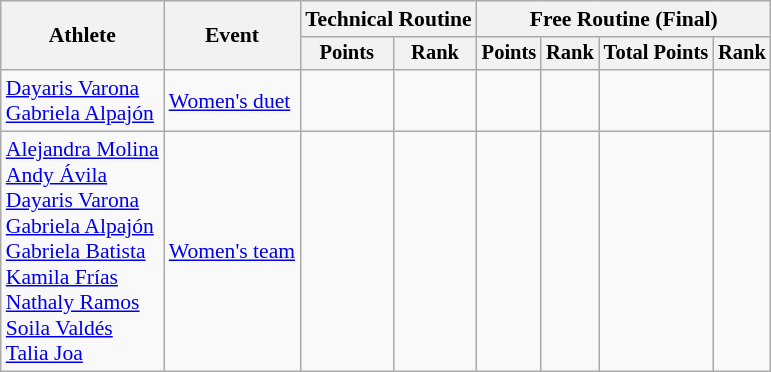<table class=wikitable style="font-size:90%">
<tr>
<th rowspan="2">Athlete</th>
<th rowspan="2">Event</th>
<th colspan="2">Technical Routine</th>
<th colspan="4">Free Routine (Final)</th>
</tr>
<tr style="font-size:95%">
<th>Points</th>
<th>Rank</th>
<th>Points</th>
<th>Rank</th>
<th>Total Points</th>
<th>Rank</th>
</tr>
<tr align=center>
<td align=left><a href='#'>Dayaris Varona</a><br><a href='#'>Gabriela Alpajón</a></td>
<td align=left><a href='#'>Women's duet</a></td>
<td></td>
<td></td>
<td></td>
<td></td>
<td></td>
<td></td>
</tr>
<tr align=center>
<td align=left><a href='#'>Alejandra Molina</a><br><a href='#'>Andy Ávila</a><br><a href='#'>Dayaris Varona</a><br><a href='#'>Gabriela Alpajón</a><br><a href='#'>Gabriela Batista</a><br><a href='#'>Kamila Frías</a><br><a href='#'>Nathaly Ramos</a><br><a href='#'>Soila Valdés</a><br><a href='#'>Talia Joa</a></td>
<td align=left><a href='#'>Women's team</a></td>
<td></td>
<td></td>
<td></td>
<td></td>
<td></td>
<td></td>
</tr>
</table>
